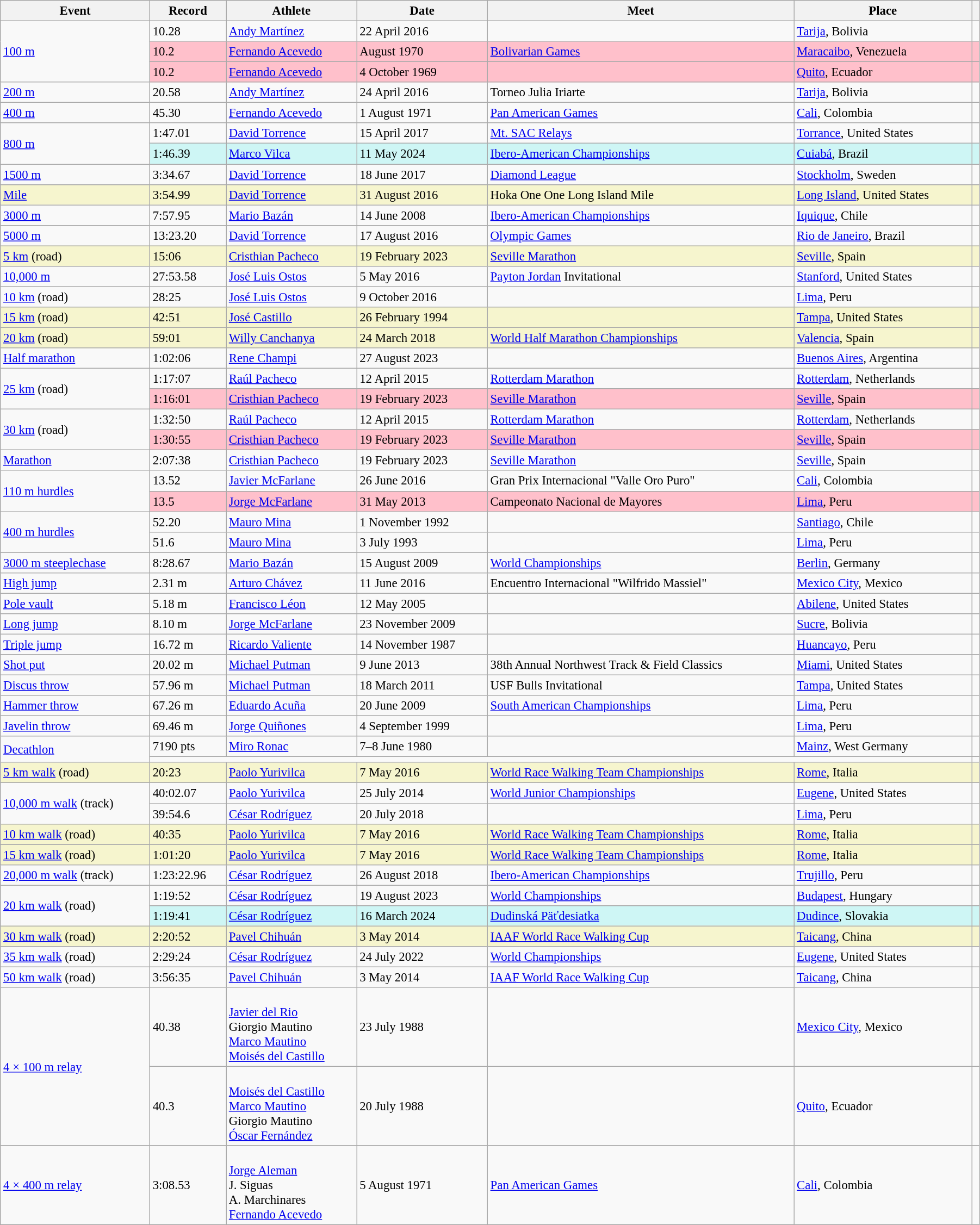<table class="wikitable" style="font-size:95%; width: 95%;">
<tr>
<th>Event</th>
<th>Record</th>
<th>Athlete</th>
<th>Date</th>
<th>Meet</th>
<th>Place</th>
<th></th>
</tr>
<tr>
<td rowspan=3><a href='#'>100 m</a></td>
<td>10.28 </td>
<td><a href='#'>Andy Martínez</a></td>
<td>22 April 2016</td>
<td></td>
<td><a href='#'>Tarija</a>, Bolivia</td>
<td></td>
</tr>
<tr style="background:pink">
<td>10.2 </td>
<td><a href='#'>Fernando Acevedo</a></td>
<td>August 1970</td>
<td><a href='#'>Bolivarian Games</a></td>
<td><a href='#'>Maracaibo</a>, Venezuela</td>
<td></td>
</tr>
<tr style="background:pink">
<td>10.2  </td>
<td><a href='#'>Fernando Acevedo</a></td>
<td>4 October 1969</td>
<td></td>
<td><a href='#'>Quito</a>, Ecuador</td>
<td></td>
</tr>
<tr>
<td><a href='#'>200 m</a></td>
<td>20.58  </td>
<td><a href='#'>Andy Martínez</a></td>
<td>24 April 2016</td>
<td>Torneo Julia Iriarte</td>
<td><a href='#'>Tarija</a>, Bolivia</td>
<td></td>
</tr>
<tr>
<td><a href='#'>400 m</a></td>
<td>45.30 </td>
<td><a href='#'>Fernando Acevedo</a></td>
<td>1 August 1971</td>
<td><a href='#'>Pan American Games</a></td>
<td><a href='#'>Cali</a>, Colombia</td>
<td></td>
</tr>
<tr>
<td rowspan=2><a href='#'>800 m</a></td>
<td>1:47.01</td>
<td><a href='#'>David Torrence</a></td>
<td>15 April 2017</td>
<td><a href='#'>Mt. SAC Relays</a></td>
<td><a href='#'>Torrance</a>, United States</td>
<td></td>
</tr>
<tr style="background:#cef6f5;">
<td>1:46.39</td>
<td><a href='#'>Marco Vilca</a></td>
<td>11 May 2024</td>
<td><a href='#'>Ibero-American Championships</a></td>
<td><a href='#'>Cuiabá</a>, Brazil</td>
<td></td>
</tr>
<tr>
<td><a href='#'>1500 m</a></td>
<td>3:34.67</td>
<td><a href='#'>David Torrence</a></td>
<td>18 June 2017</td>
<td><a href='#'>Diamond League</a></td>
<td><a href='#'>Stockholm</a>, Sweden</td>
<td></td>
</tr>
<tr style="background:#f6F5CE;">
<td><a href='#'>Mile</a></td>
<td>3:54.99</td>
<td><a href='#'>David Torrence</a></td>
<td>31 August 2016</td>
<td>Hoka One One Long Island Mile</td>
<td><a href='#'>Long Island</a>, United States</td>
<td></td>
</tr>
<tr>
<td><a href='#'>3000 m</a></td>
<td>7:57.95</td>
<td><a href='#'>Mario Bazán</a></td>
<td>14 June 2008</td>
<td><a href='#'>Ibero-American Championships</a></td>
<td><a href='#'>Iquique</a>, Chile</td>
<td></td>
</tr>
<tr>
<td><a href='#'>5000 m</a></td>
<td>13:23.20</td>
<td><a href='#'>David Torrence</a></td>
<td>17 August 2016</td>
<td><a href='#'>Olympic Games</a></td>
<td><a href='#'>Rio de Janeiro</a>, Brazil</td>
<td></td>
</tr>
<tr style="background:#f6F5CE;">
<td><a href='#'>5 km</a> (road)</td>
<td>15:06</td>
<td><a href='#'>Cristhian Pacheco</a></td>
<td>19 February 2023</td>
<td><a href='#'>Seville Marathon</a></td>
<td><a href='#'>Seville</a>, Spain</td>
<td></td>
</tr>
<tr>
<td><a href='#'>10,000 m</a></td>
<td>27:53.58</td>
<td><a href='#'>José Luis Ostos</a></td>
<td>5 May 2016</td>
<td><a href='#'>Payton Jordan</a> Invitational</td>
<td><a href='#'>Stanford</a>, United States</td>
<td></td>
</tr>
<tr>
<td><a href='#'>10 km</a> (road)</td>
<td>28:25</td>
<td><a href='#'>José Luis Ostos</a></td>
<td>9 October 2016</td>
<td></td>
<td><a href='#'>Lima</a>, Peru</td>
<td></td>
</tr>
<tr style="background:#f6F5CE;">
<td><a href='#'>15 km</a> (road)</td>
<td>42:51</td>
<td><a href='#'>José Castillo</a></td>
<td>26 February 1994</td>
<td></td>
<td><a href='#'>Tampa</a>, United States</td>
<td></td>
</tr>
<tr style="background:#f6F5CE;">
<td><a href='#'>20 km</a> (road)</td>
<td>59:01</td>
<td><a href='#'>Willy Canchanya</a></td>
<td>24 March 2018</td>
<td><a href='#'>World Half Marathon Championships</a></td>
<td><a href='#'>Valencia</a>, Spain</td>
<td></td>
</tr>
<tr>
<td><a href='#'>Half marathon</a></td>
<td>1:02:06</td>
<td><a href='#'>Rene Champi</a></td>
<td>27 August 2023</td>
<td></td>
<td><a href='#'>Buenos Aires</a>, Argentina</td>
<td></td>
</tr>
<tr>
<td rowspan=2><a href='#'>25 km</a> (road)</td>
<td>1:17:07</td>
<td><a href='#'>Raúl Pacheco</a></td>
<td>12 April 2015</td>
<td><a href='#'>Rotterdam Marathon</a></td>
<td><a href='#'>Rotterdam</a>, Netherlands</td>
<td></td>
</tr>
<tr style="background:pink">
<td>1:16:01</td>
<td><a href='#'>Cristhian Pacheco</a></td>
<td>19 February 2023</td>
<td><a href='#'>Seville Marathon</a></td>
<td><a href='#'>Seville</a>, Spain</td>
<td></td>
</tr>
<tr>
<td rowspan=2><a href='#'>30 km</a> (road)</td>
<td>1:32:50</td>
<td><a href='#'>Raúl Pacheco</a></td>
<td>12 April 2015</td>
<td><a href='#'>Rotterdam Marathon</a></td>
<td><a href='#'>Rotterdam</a>, Netherlands</td>
<td></td>
</tr>
<tr style="background:pink">
<td>1:30:55</td>
<td><a href='#'>Cristhian Pacheco</a></td>
<td>19 February 2023</td>
<td><a href='#'>Seville Marathon</a></td>
<td><a href='#'>Seville</a>, Spain</td>
<td></td>
</tr>
<tr>
<td><a href='#'>Marathon</a></td>
<td>2:07:38</td>
<td><a href='#'>Cristhian Pacheco</a></td>
<td>19 February 2023</td>
<td><a href='#'>Seville Marathon</a></td>
<td><a href='#'>Seville</a>, Spain</td>
<td></td>
</tr>
<tr>
<td rowspan=2><a href='#'>110 m hurdles</a></td>
<td>13.52  </td>
<td><a href='#'>Javier McFarlane</a></td>
<td>26 June 2016</td>
<td>Gran Prix Internacional "Valle Oro Puro"</td>
<td><a href='#'>Cali</a>, Colombia</td>
<td></td>
</tr>
<tr style="background:pink">
<td>13.5  </td>
<td><a href='#'>Jorge McFarlane</a></td>
<td>31 May 2013</td>
<td>Campeonato Nacional de Mayores</td>
<td><a href='#'>Lima</a>, Peru</td>
<td></td>
</tr>
<tr>
<td rowspan=2><a href='#'>400 m hurdles</a></td>
<td>52.20 </td>
<td><a href='#'>Mauro Mina</a></td>
<td>1 November 1992</td>
<td></td>
<td><a href='#'>Santiago</a>, Chile</td>
<td></td>
</tr>
<tr>
<td>51.6  </td>
<td><a href='#'>Mauro Mina</a></td>
<td>3 July 1993</td>
<td></td>
<td><a href='#'>Lima</a>, Peru</td>
<td></td>
</tr>
<tr>
<td><a href='#'>3000 m steeplechase</a></td>
<td>8:28.67</td>
<td><a href='#'>Mario Bazán</a></td>
<td>15 August 2009</td>
<td><a href='#'>World Championships</a></td>
<td><a href='#'>Berlin</a>, Germany</td>
<td></td>
</tr>
<tr>
<td><a href='#'>High jump</a></td>
<td>2.31 m </td>
<td><a href='#'>Arturo Chávez</a></td>
<td>11 June 2016</td>
<td>Encuentro Internacional "Wilfrido Massiel"</td>
<td><a href='#'>Mexico City</a>, Mexico</td>
<td></td>
</tr>
<tr>
<td><a href='#'>Pole vault</a></td>
<td>5.18 m</td>
<td><a href='#'>Francisco Léon</a></td>
<td>12 May 2005</td>
<td></td>
<td><a href='#'>Abilene</a>, United States</td>
<td></td>
</tr>
<tr>
<td><a href='#'>Long jump</a></td>
<td>8.10 m  </td>
<td><a href='#'>Jorge McFarlane</a></td>
<td>23 November 2009</td>
<td></td>
<td><a href='#'>Sucre</a>, Bolivia</td>
<td></td>
</tr>
<tr>
<td><a href='#'>Triple jump</a></td>
<td>16.72 m  </td>
<td><a href='#'>Ricardo Valiente</a></td>
<td>14 November 1987</td>
<td></td>
<td><a href='#'>Huancayo</a>, Peru</td>
<td></td>
</tr>
<tr>
<td><a href='#'>Shot put</a></td>
<td>20.02 m</td>
<td><a href='#'>Michael Putman</a></td>
<td>9 June 2013</td>
<td>38th Annual Northwest Track & Field Classics</td>
<td><a href='#'>Miami</a>, United States</td>
<td></td>
</tr>
<tr>
<td><a href='#'>Discus throw</a></td>
<td>57.96 m</td>
<td><a href='#'>Michael Putman</a></td>
<td>18 March 2011</td>
<td>USF Bulls Invitational</td>
<td><a href='#'>Tampa</a>, United States</td>
<td></td>
</tr>
<tr>
<td><a href='#'>Hammer throw</a></td>
<td>67.26 m</td>
<td><a href='#'>Eduardo Acuña</a></td>
<td>20 June 2009</td>
<td><a href='#'>South American Championships</a></td>
<td><a href='#'>Lima</a>, Peru</td>
<td></td>
</tr>
<tr>
<td><a href='#'>Javelin throw</a></td>
<td>69.46 m</td>
<td><a href='#'>Jorge Quiñones</a></td>
<td>4 September 1999</td>
<td></td>
<td><a href='#'>Lima</a>, Peru</td>
<td></td>
</tr>
<tr>
<td rowspan=2><a href='#'>Decathlon</a></td>
<td>7190 pts </td>
<td><a href='#'>Miro Ronac</a></td>
<td>7–8 June 1980</td>
<td></td>
<td><a href='#'>Mainz</a>, West Germany</td>
<td></td>
</tr>
<tr>
<td colspan=5></td>
<td></td>
</tr>
<tr style="background:#f6F5CE;">
<td><a href='#'>5 km walk</a> (road)</td>
<td>20:23</td>
<td><a href='#'>Paolo Yurivilca</a></td>
<td>7 May 2016</td>
<td><a href='#'>World Race Walking Team Championships</a></td>
<td><a href='#'>Rome</a>, Italia</td>
<td></td>
</tr>
<tr>
<td rowspan=2><a href='#'>10,000 m walk</a> (track)</td>
<td>40:02.07 </td>
<td><a href='#'>Paolo Yurivilca</a></td>
<td>25 July 2014</td>
<td><a href='#'>World Junior Championships</a></td>
<td><a href='#'>Eugene</a>, United States</td>
<td></td>
</tr>
<tr>
<td>39:54.6  </td>
<td><a href='#'>César Rodríguez</a></td>
<td>20 July 2018</td>
<td></td>
<td><a href='#'>Lima</a>, Peru</td>
<td></td>
</tr>
<tr style="background:#f6F5CE;">
<td><a href='#'>10 km walk</a> (road)</td>
<td>40:35</td>
<td><a href='#'>Paolo Yurivilca</a></td>
<td>7 May 2016</td>
<td><a href='#'>World Race Walking Team Championships</a></td>
<td><a href='#'>Rome</a>, Italia</td>
<td></td>
</tr>
<tr style="background:#f6F5CE;">
<td><a href='#'>15 km walk</a> (road)</td>
<td>1:01:20</td>
<td><a href='#'>Paolo Yurivilca</a></td>
<td>7 May 2016</td>
<td><a href='#'>World Race Walking Team Championships</a></td>
<td><a href='#'>Rome</a>, Italia</td>
<td></td>
</tr>
<tr>
<td><a href='#'>20,000 m walk</a> (track)</td>
<td>1:23:22.96</td>
<td><a href='#'>César Rodríguez</a></td>
<td>26 August 2018</td>
<td><a href='#'>Ibero-American Championships</a></td>
<td><a href='#'>Trujillo</a>, Peru</td>
<td></td>
</tr>
<tr>
<td rowspan=2><a href='#'>20 km walk</a> (road)</td>
<td>1:19:52</td>
<td><a href='#'>César Rodríguez</a></td>
<td>19 August 2023</td>
<td><a href='#'>World Championships</a></td>
<td><a href='#'>Budapest</a>, Hungary</td>
<td></td>
</tr>
<tr bgcolor=#CEF6F5>
<td>1:19:41</td>
<td><a href='#'>César Rodríguez</a></td>
<td>16 March 2024</td>
<td><a href='#'>Dudinská Päťdesiatka</a></td>
<td><a href='#'>Dudince</a>, Slovakia</td>
<td></td>
</tr>
<tr style="background:#f6F5CE;">
<td><a href='#'>30 km walk</a> (road)</td>
<td>2:20:52</td>
<td><a href='#'>Pavel Chihuán</a></td>
<td>3 May 2014</td>
<td><a href='#'>IAAF World Race Walking Cup</a></td>
<td><a href='#'>Taicang</a>, China</td>
<td></td>
</tr>
<tr>
<td><a href='#'>35 km walk</a> (road)</td>
<td>2:29:24</td>
<td><a href='#'>César Rodríguez</a></td>
<td>24 July 2022</td>
<td><a href='#'>World Championships</a></td>
<td><a href='#'>Eugene</a>, United States</td>
<td></td>
</tr>
<tr>
<td><a href='#'>50 km walk</a> (road)</td>
<td>3:56:35</td>
<td><a href='#'>Pavel Chihuán</a></td>
<td>3 May 2014</td>
<td><a href='#'>IAAF World Race Walking Cup</a></td>
<td><a href='#'>Taicang</a>, China</td>
<td></td>
</tr>
<tr>
<td rowspan=2><a href='#'>4 × 100 m relay</a></td>
<td>40.38  </td>
<td><br><a href='#'>Javier del Rio</a><br>Giorgio Mautino<br><a href='#'>Marco Mautino</a><br><a href='#'>Moisés del Castillo</a></td>
<td>23 July 1988</td>
<td></td>
<td><a href='#'>Mexico City</a>, Mexico</td>
<td></td>
</tr>
<tr>
<td>40.3   </td>
<td><br><a href='#'>Moisés del Castillo</a><br><a href='#'>Marco Mautino</a><br>Giorgio Mautino<br><a href='#'>Óscar Fernández</a></td>
<td>20 July 1988</td>
<td></td>
<td><a href='#'>Quito</a>, Ecuador</td>
<td></td>
</tr>
<tr>
<td><a href='#'>4 × 400 m relay</a></td>
<td>3:08.53 </td>
<td><br><a href='#'>Jorge Aleman</a><br>J. Siguas<br>A. Marchinares<br><a href='#'>Fernando Acevedo</a></td>
<td>5 August 1971</td>
<td><a href='#'>Pan American Games</a></td>
<td><a href='#'>Cali</a>, Colombia</td>
<td></td>
</tr>
</table>
